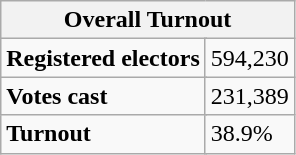<table class="wikitable" border="1">
<tr>
<th colspan="5">Overall Turnout</th>
</tr>
<tr>
<td colspan="2"><strong>Registered electors</strong></td>
<td colspan="3">594,230</td>
</tr>
<tr>
<td colspan="2"><strong>Votes cast</strong></td>
<td colspan="3">231,389</td>
</tr>
<tr>
<td colspan="2"><strong>Turnout</strong></td>
<td colspan="3">38.9%</td>
</tr>
</table>
